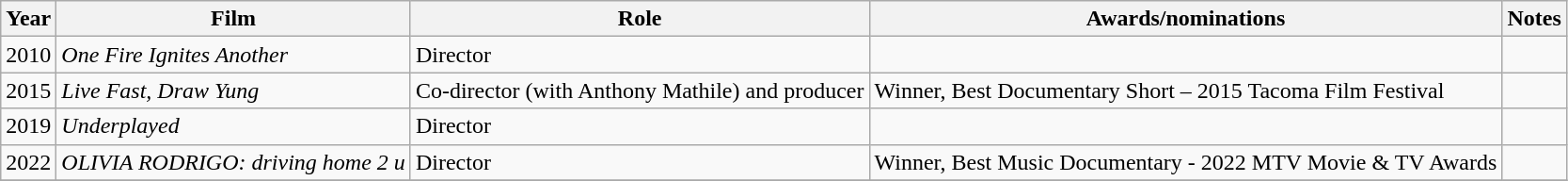<table class="wikitable">
<tr>
<th>Year</th>
<th>Film</th>
<th>Role</th>
<th>Awards/nominations</th>
<th>Notes</th>
</tr>
<tr>
<td>2010</td>
<td><em>One Fire Ignites Another</em></td>
<td>Director</td>
<td></td>
<td></td>
</tr>
<tr>
<td>2015</td>
<td><em>Live Fast, Draw Yung</em></td>
<td>Co-director (with Anthony Mathile) and producer</td>
<td>Winner, Best Documentary Short – 2015 Tacoma Film Festival</td>
<td></td>
</tr>
<tr>
<td>2019</td>
<td><em>Underplayed</em></td>
<td>Director</td>
<td></td>
<td></td>
</tr>
<tr>
<td>2022</td>
<td><em>OLIVIA RODRIGO: driving home 2 u</em></td>
<td>Director</td>
<td>Winner, Best Music Documentary - 2022 MTV Movie & TV Awards</td>
<td><br></td>
</tr>
<tr>
</tr>
</table>
